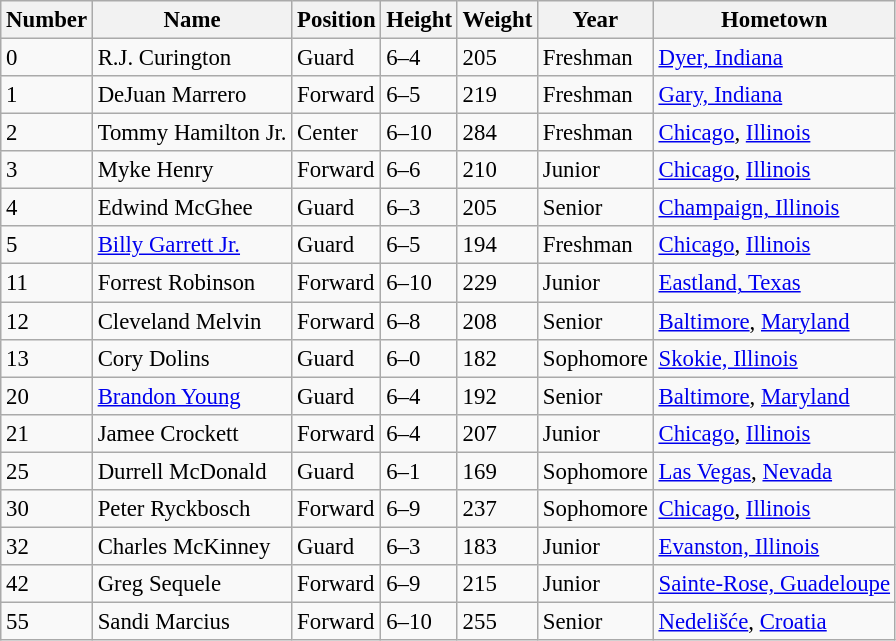<table class="wikitable sortable" style="font-size: 95%;">
<tr>
<th>Number</th>
<th>Name</th>
<th>Position</th>
<th>Height</th>
<th>Weight</th>
<th>Year</th>
<th>Hometown</th>
</tr>
<tr>
<td>0</td>
<td>R.J. Curington</td>
<td>Guard</td>
<td>6–4</td>
<td>205</td>
<td>Freshman</td>
<td><a href='#'>Dyer, Indiana</a></td>
</tr>
<tr>
<td>1</td>
<td>DeJuan Marrero</td>
<td>Forward</td>
<td>6–5</td>
<td>219</td>
<td>Freshman</td>
<td><a href='#'>Gary, Indiana</a></td>
</tr>
<tr>
<td>2</td>
<td>Tommy Hamilton Jr.</td>
<td>Center</td>
<td>6–10</td>
<td>284</td>
<td>Freshman</td>
<td><a href='#'>Chicago</a>, <a href='#'>Illinois</a></td>
</tr>
<tr>
<td>3</td>
<td>Myke Henry</td>
<td>Forward</td>
<td>6–6</td>
<td>210</td>
<td>Junior</td>
<td><a href='#'>Chicago</a>, <a href='#'>Illinois</a></td>
</tr>
<tr>
<td>4</td>
<td>Edwind McGhee</td>
<td>Guard</td>
<td>6–3</td>
<td>205</td>
<td>Senior</td>
<td><a href='#'>Champaign, Illinois</a></td>
</tr>
<tr>
<td>5</td>
<td><a href='#'>Billy Garrett Jr.</a></td>
<td>Guard</td>
<td>6–5</td>
<td>194</td>
<td>Freshman</td>
<td><a href='#'>Chicago</a>, <a href='#'>Illinois</a></td>
</tr>
<tr>
<td>11</td>
<td>Forrest Robinson</td>
<td>Forward</td>
<td>6–10</td>
<td>229</td>
<td>Junior</td>
<td><a href='#'>Eastland, Texas</a></td>
</tr>
<tr>
<td>12</td>
<td>Cleveland Melvin</td>
<td>Forward</td>
<td>6–8</td>
<td>208</td>
<td>Senior</td>
<td><a href='#'>Baltimore</a>, <a href='#'>Maryland</a></td>
</tr>
<tr>
<td>13</td>
<td>Cory Dolins</td>
<td>Guard</td>
<td>6–0</td>
<td>182</td>
<td>Sophomore</td>
<td><a href='#'>Skokie, Illinois</a></td>
</tr>
<tr>
<td>20</td>
<td><a href='#'>Brandon Young</a></td>
<td>Guard</td>
<td>6–4</td>
<td>192</td>
<td>Senior</td>
<td><a href='#'>Baltimore</a>, <a href='#'>Maryland</a></td>
</tr>
<tr>
<td>21</td>
<td>Jamee Crockett</td>
<td>Forward</td>
<td>6–4</td>
<td>207</td>
<td>Junior</td>
<td><a href='#'>Chicago</a>, <a href='#'>Illinois</a></td>
</tr>
<tr>
<td>25</td>
<td>Durrell McDonald</td>
<td>Guard</td>
<td>6–1</td>
<td>169</td>
<td>Sophomore</td>
<td><a href='#'>Las Vegas</a>, <a href='#'>Nevada</a></td>
</tr>
<tr>
<td>30</td>
<td>Peter Ryckbosch</td>
<td>Forward</td>
<td>6–9</td>
<td>237</td>
<td>Sophomore</td>
<td><a href='#'>Chicago</a>, <a href='#'>Illinois</a></td>
</tr>
<tr>
<td>32</td>
<td>Charles McKinney</td>
<td>Guard</td>
<td>6–3</td>
<td>183</td>
<td>Junior</td>
<td><a href='#'>Evanston, Illinois</a></td>
</tr>
<tr>
<td>42</td>
<td>Greg Sequele</td>
<td>Forward</td>
<td>6–9</td>
<td>215</td>
<td>Junior</td>
<td><a href='#'>Sainte-Rose, Guadeloupe</a></td>
</tr>
<tr>
<td>55</td>
<td>Sandi Marcius</td>
<td>Forward</td>
<td>6–10</td>
<td>255</td>
<td>Senior</td>
<td><a href='#'>Nedelišće</a>, <a href='#'>Croatia</a></td>
</tr>
</table>
